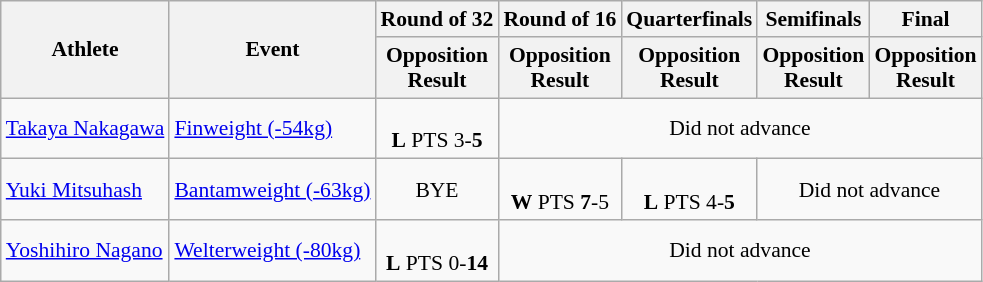<table class="wikitable" style="font-size:90%">
<tr>
<th rowspan=2>Athlete</th>
<th rowspan=2>Event</th>
<th>Round of 32</th>
<th>Round of 16</th>
<th>Quarterfinals</th>
<th>Semifinals</th>
<th>Final</th>
</tr>
<tr>
<th>Opposition<br>Result</th>
<th>Opposition<br>Result</th>
<th>Opposition<br>Result</th>
<th>Opposition<br>Result</th>
<th>Opposition<br>Result</th>
</tr>
<tr>
<td><a href='#'>Takaya Nakagawa</a></td>
<td><a href='#'>Finweight (-54kg)</a></td>
<td align=center><br><strong>L</strong> PTS 3-<strong>5</strong></td>
<td align=center colspan="7">Did not advance</td>
</tr>
<tr>
<td><a href='#'>Yuki Mitsuhash</a></td>
<td><a href='#'>Bantamweight (-63kg)</a></td>
<td align=center>BYE</td>
<td align=center><br><strong>W</strong> PTS <strong>7</strong>-5</td>
<td align=center><br><strong>L</strong> PTS 4-<strong>5</strong></td>
<td align=center colspan="7">Did not advance</td>
</tr>
<tr>
<td><a href='#'>Yoshihiro Nagano</a></td>
<td><a href='#'>Welterweight (-80kg)</a></td>
<td align=center><br><strong>L</strong> PTS 0-<strong>14</strong></td>
<td align=center colspan="7">Did not advance</td>
</tr>
</table>
